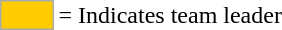<table>
<tr>
<td style="background-color:#FFCC00; border:1px solid #aaaaaa; width:2em;"></td>
<td>= Indicates team leader</td>
</tr>
</table>
